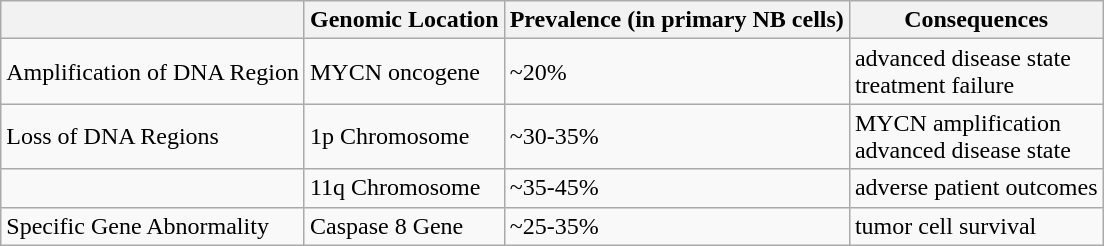<table class="wikitable">
<tr>
<th></th>
<th>Genomic Location</th>
<th>Prevalence (in primary NB cells)</th>
<th>Consequences</th>
</tr>
<tr>
<td>Amplification of DNA Region</td>
<td>MYCN oncogene</td>
<td>~20%</td>
<td>advanced disease state<br>treatment failure</td>
</tr>
<tr>
<td>Loss of DNA Regions</td>
<td>1p Chromosome</td>
<td>~30-35%</td>
<td>MYCN amplification<br>advanced disease state</td>
</tr>
<tr>
<td></td>
<td>11q Chromosome</td>
<td>~35-45%</td>
<td>adverse patient outcomes</td>
</tr>
<tr>
<td>Specific Gene Abnormality</td>
<td>Caspase 8 Gene</td>
<td>~25-35%</td>
<td>tumor cell survival</td>
</tr>
</table>
